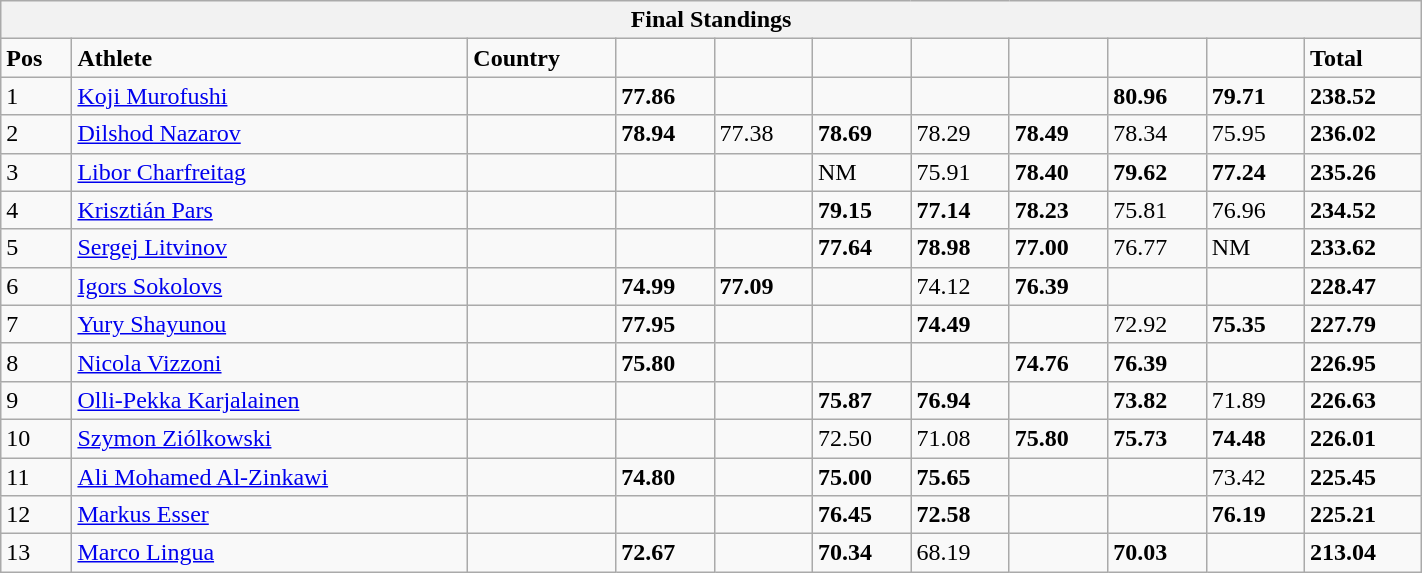<table class="wikitable collapsible" width="75%">
<tr>
<th colspan="11">Final Standings</th>
</tr>
<tr>
<td><strong>Pos</strong></td>
<td><strong>Athlete</strong></td>
<td><strong>Country</strong></td>
<td></td>
<td></td>
<td></td>
<td></td>
<td></td>
<td></td>
<td></td>
<td><strong>Total</strong></td>
</tr>
<tr>
<td>1</td>
<td><a href='#'>Koji Murofushi</a></td>
<td></td>
<td><strong>77.86</strong></td>
<td></td>
<td></td>
<td></td>
<td></td>
<td><strong>80.96</strong></td>
<td><strong>79.71</strong></td>
<td><strong>238.52</strong></td>
</tr>
<tr>
<td>2</td>
<td><a href='#'>Dilshod Nazarov</a></td>
<td></td>
<td><strong>78.94</strong></td>
<td>77.38</td>
<td><strong>78.69</strong></td>
<td>78.29</td>
<td><strong>78.49</strong></td>
<td>78.34</td>
<td>75.95</td>
<td><strong>236.02</strong></td>
</tr>
<tr>
<td>3</td>
<td><a href='#'>Libor Charfreitag</a></td>
<td></td>
<td></td>
<td></td>
<td>NM</td>
<td>75.91</td>
<td><strong>78.40</strong></td>
<td><strong>79.62</strong></td>
<td><strong>77.24</strong></td>
<td><strong>235.26</strong></td>
</tr>
<tr>
<td>4</td>
<td><a href='#'>Krisztián Pars</a></td>
<td></td>
<td></td>
<td></td>
<td><strong>79.15</strong></td>
<td><strong>77.14</strong></td>
<td><strong>78.23</strong></td>
<td>75.81</td>
<td>76.96</td>
<td><strong>234.52</strong></td>
</tr>
<tr>
<td>5</td>
<td><a href='#'>Sergej Litvinov</a></td>
<td></td>
<td></td>
<td></td>
<td><strong>77.64</strong></td>
<td><strong>78.98</strong></td>
<td><strong>77.00</strong></td>
<td>76.77</td>
<td>NM</td>
<td><strong>233.62</strong></td>
</tr>
<tr>
<td>6</td>
<td><a href='#'>Igors Sokolovs</a></td>
<td></td>
<td><strong>74.99</strong></td>
<td><strong>77.09</strong></td>
<td></td>
<td>74.12</td>
<td><strong>76.39</strong></td>
<td></td>
<td></td>
<td><strong>228.47</strong></td>
</tr>
<tr>
<td>7</td>
<td><a href='#'>Yury Shayunou</a></td>
<td></td>
<td><strong>77.95</strong></td>
<td></td>
<td></td>
<td><strong>74.49</strong></td>
<td></td>
<td>72.92</td>
<td><strong>75.35</strong></td>
<td><strong>227.79</strong></td>
</tr>
<tr>
<td>8</td>
<td><a href='#'>Nicola Vizzoni</a></td>
<td></td>
<td><strong>75.80</strong></td>
<td></td>
<td></td>
<td></td>
<td><strong>74.76</strong></td>
<td><strong>76.39</strong></td>
<td></td>
<td><strong>226.95</strong></td>
</tr>
<tr>
<td>9</td>
<td><a href='#'>Olli-Pekka Karjalainen</a></td>
<td></td>
<td></td>
<td></td>
<td><strong>75.87</strong></td>
<td><strong>76.94</strong></td>
<td></td>
<td><strong>73.82</strong></td>
<td>71.89</td>
<td><strong>226.63</strong></td>
</tr>
<tr>
<td>10</td>
<td><a href='#'>Szymon Ziólkowski</a></td>
<td></td>
<td></td>
<td></td>
<td>72.50</td>
<td>71.08</td>
<td><strong>75.80</strong></td>
<td><strong>75.73</strong></td>
<td><strong>74.48</strong></td>
<td><strong>226.01</strong></td>
</tr>
<tr>
<td>11</td>
<td><a href='#'>Ali Mohamed Al-Zinkawi</a></td>
<td></td>
<td><strong>74.80</strong></td>
<td></td>
<td><strong>75.00</strong></td>
<td><strong>75.65</strong></td>
<td></td>
<td></td>
<td>73.42</td>
<td><strong>225.45</strong></td>
</tr>
<tr>
<td>12</td>
<td><a href='#'>Markus Esser</a></td>
<td></td>
<td></td>
<td></td>
<td><strong>76.45</strong></td>
<td><strong>72.58</strong></td>
<td></td>
<td></td>
<td><strong>76.19</strong></td>
<td><strong>225.21</strong></td>
</tr>
<tr>
<td>13</td>
<td><a href='#'>Marco Lingua</a></td>
<td></td>
<td><strong>72.67</strong></td>
<td></td>
<td><strong>70.34</strong></td>
<td>68.19</td>
<td></td>
<td><strong>70.03</strong></td>
<td></td>
<td><strong>213.04</strong></td>
</tr>
</table>
